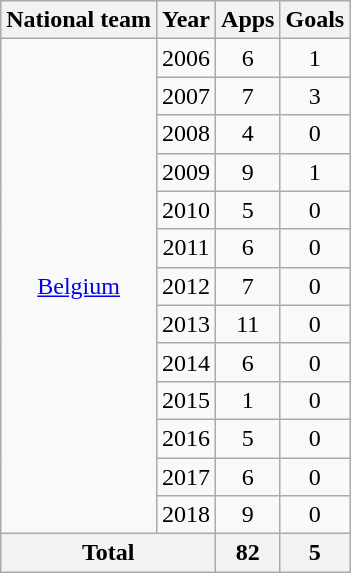<table class="wikitable" style="text-align: center;">
<tr>
<th>National team</th>
<th>Year</th>
<th>Apps</th>
<th>Goals</th>
</tr>
<tr>
<td rowspan=13><a href='#'>Belgium</a></td>
<td>2006</td>
<td>6</td>
<td>1</td>
</tr>
<tr>
<td>2007</td>
<td>7</td>
<td>3</td>
</tr>
<tr>
<td>2008</td>
<td>4</td>
<td>0</td>
</tr>
<tr>
<td>2009</td>
<td>9</td>
<td>1</td>
</tr>
<tr>
<td>2010</td>
<td>5</td>
<td>0</td>
</tr>
<tr>
<td>2011</td>
<td>6</td>
<td>0</td>
</tr>
<tr>
<td>2012</td>
<td>7</td>
<td>0</td>
</tr>
<tr>
<td>2013</td>
<td>11</td>
<td>0</td>
</tr>
<tr>
<td>2014</td>
<td>6</td>
<td>0</td>
</tr>
<tr>
<td>2015</td>
<td>1</td>
<td>0</td>
</tr>
<tr>
<td>2016</td>
<td>5</td>
<td>0</td>
</tr>
<tr>
<td>2017</td>
<td>6</td>
<td>0</td>
</tr>
<tr>
<td>2018</td>
<td>9</td>
<td>0</td>
</tr>
<tr>
<th colspan=2>Total</th>
<th>82</th>
<th>5</th>
</tr>
</table>
